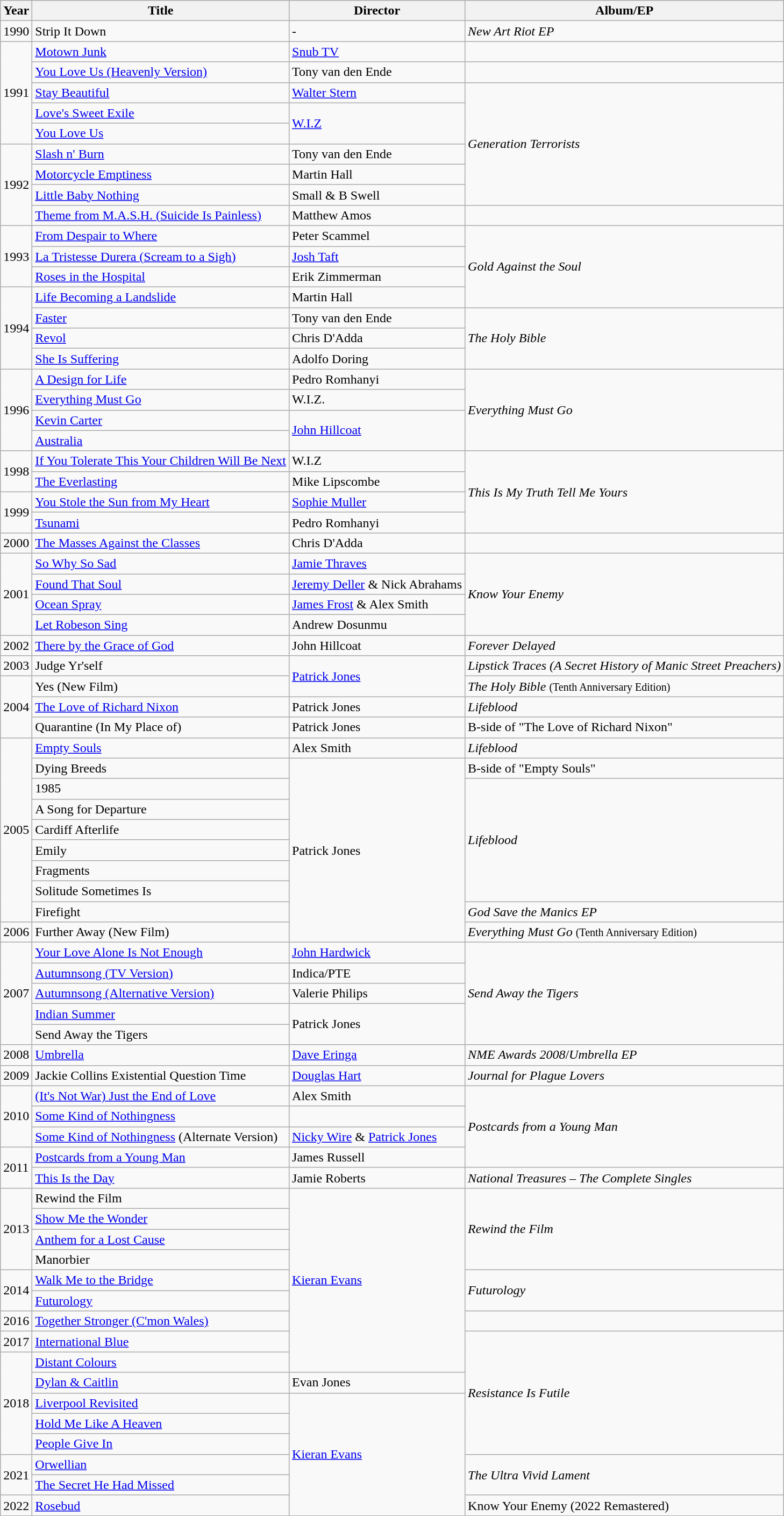<table class="wikitable">
<tr>
<th>Year</th>
<th>Title</th>
<th>Director</th>
<th>Album/EP</th>
</tr>
<tr>
<td>1990</td>
<td>Strip It Down</td>
<td>-</td>
<td><em>New Art Riot EP</em></td>
</tr>
<tr>
<td rowspan="5">1991</td>
<td><a href='#'>Motown Junk</a> </td>
<td><a href='#'>Snub TV</a></td>
<td></td>
</tr>
<tr>
<td><a href='#'>You Love Us (Heavenly Version)</a></td>
<td>Tony van den Ende</td>
<td></td>
</tr>
<tr>
<td><a href='#'>Stay Beautiful</a></td>
<td><a href='#'>Walter Stern</a></td>
<td rowspan="6"><em>Generation Terrorists</em></td>
</tr>
<tr>
<td><a href='#'>Love's Sweet Exile</a></td>
<td rowspan="2"><a href='#'>W.I.Z</a></td>
</tr>
<tr>
<td><a href='#'>You Love Us</a></td>
</tr>
<tr>
<td rowspan="4">1992</td>
<td><a href='#'>Slash n' Burn</a></td>
<td>Tony van den Ende</td>
</tr>
<tr>
<td><a href='#'>Motorcycle Emptiness</a></td>
<td>Martin Hall</td>
</tr>
<tr>
<td><a href='#'>Little Baby Nothing</a></td>
<td>Small & B Swell</td>
</tr>
<tr>
<td><a href='#'>Theme from M.A.S.H. (Suicide Is Painless)</a></td>
<td>Matthew Amos</td>
<td></td>
</tr>
<tr>
<td rowspan="3">1993</td>
<td><a href='#'>From Despair to Where</a></td>
<td>Peter Scammel</td>
<td rowspan="4"><em>Gold Against the Soul</em></td>
</tr>
<tr>
<td><a href='#'>La Tristesse Durera (Scream to a Sigh)</a></td>
<td><a href='#'>Josh Taft</a></td>
</tr>
<tr>
<td><a href='#'>Roses in the Hospital</a></td>
<td>Erik Zimmerman</td>
</tr>
<tr>
<td rowspan="4">1994</td>
<td><a href='#'>Life Becoming a Landslide</a></td>
<td>Martin Hall</td>
</tr>
<tr>
<td><a href='#'>Faster</a></td>
<td>Tony van den Ende</td>
<td rowspan="3"><em>The Holy Bible</em></td>
</tr>
<tr>
<td><a href='#'>Revol</a></td>
<td>Chris D'Adda</td>
</tr>
<tr>
<td><a href='#'>She Is Suffering</a></td>
<td>Adolfo Doring</td>
</tr>
<tr>
<td rowspan="4">1996</td>
<td><a href='#'>A Design for Life</a></td>
<td>Pedro Romhanyi</td>
<td rowspan="4"><em>Everything Must Go</em></td>
</tr>
<tr>
<td><a href='#'>Everything Must Go</a></td>
<td>W.I.Z.</td>
</tr>
<tr>
<td><a href='#'>Kevin Carter</a></td>
<td rowspan="2"><a href='#'>John Hillcoat</a></td>
</tr>
<tr>
<td><a href='#'>Australia</a></td>
</tr>
<tr>
<td rowspan="2">1998</td>
<td><a href='#'>If You Tolerate This Your Children Will Be Next</a></td>
<td>W.I.Z</td>
<td rowspan="4"><em>This Is My Truth Tell Me Yours</em></td>
</tr>
<tr>
<td><a href='#'>The Everlasting</a></td>
<td>Mike Lipscombe</td>
</tr>
<tr>
<td rowspan="2">1999</td>
<td><a href='#'>You Stole the Sun from My Heart</a></td>
<td><a href='#'>Sophie Muller</a></td>
</tr>
<tr>
<td><a href='#'>Tsunami</a></td>
<td>Pedro Romhanyi</td>
</tr>
<tr>
<td>2000</td>
<td><a href='#'>The Masses Against the Classes</a></td>
<td>Chris D'Adda</td>
<td></td>
</tr>
<tr>
<td rowspan="4">2001</td>
<td><a href='#'>So Why So Sad</a></td>
<td><a href='#'>Jamie Thraves</a></td>
<td rowspan="4"><em>Know Your Enemy</em></td>
</tr>
<tr>
<td><a href='#'>Found That Soul</a></td>
<td><a href='#'>Jeremy Deller</a> & Nick Abrahams</td>
</tr>
<tr>
<td><a href='#'>Ocean Spray</a></td>
<td><a href='#'>James Frost</a> & Alex Smith</td>
</tr>
<tr>
<td><a href='#'>Let Robeson Sing</a></td>
<td>Andrew Dosunmu</td>
</tr>
<tr>
<td>2002</td>
<td><a href='#'>There by the Grace of God</a></td>
<td>John Hillcoat</td>
<td><em>Forever Delayed</em></td>
</tr>
<tr>
<td>2003</td>
<td>Judge Yr'self</td>
<td rowspan="2"><a href='#'>Patrick Jones</a></td>
<td><em>Lipstick Traces (A Secret History of Manic Street Preachers)</em></td>
</tr>
<tr>
<td rowspan="3">2004</td>
<td>Yes (New Film)</td>
<td><em>The Holy Bible</em> <small>(Tenth Anniversary Edition)</small></td>
</tr>
<tr>
<td><a href='#'>The Love of Richard Nixon</a></td>
<td>Patrick Jones</td>
<td><em>Lifeblood</em></td>
</tr>
<tr>
<td>Quarantine (In My Place of)</td>
<td>Patrick Jones</td>
<td>B-side of "The Love of Richard Nixon"</td>
</tr>
<tr>
<td rowspan="9">2005</td>
<td><a href='#'>Empty Souls</a></td>
<td>Alex Smith</td>
<td><em>Lifeblood</em></td>
</tr>
<tr>
<td>Dying Breeds</td>
<td rowspan="9">Patrick Jones</td>
<td>B-side of "Empty Souls"</td>
</tr>
<tr>
<td>1985</td>
<td rowspan="6"><em>Lifeblood</em></td>
</tr>
<tr>
<td>A Song for Departure</td>
</tr>
<tr>
<td>Cardiff Afterlife</td>
</tr>
<tr>
<td>Emily</td>
</tr>
<tr>
<td>Fragments</td>
</tr>
<tr>
<td>Solitude Sometimes Is</td>
</tr>
<tr>
<td>Firefight</td>
<td><em>God Save the Manics EP</em></td>
</tr>
<tr>
<td>2006</td>
<td>Further Away (New Film)</td>
<td><em>Everything Must Go</em> <small>(Tenth Anniversary Edition)</small></td>
</tr>
<tr>
<td rowspan="5">2007</td>
<td><a href='#'>Your Love Alone Is Not Enough</a></td>
<td><a href='#'>John Hardwick</a></td>
<td rowspan="5"><em>Send Away the Tigers</em></td>
</tr>
<tr>
<td><a href='#'>Autumnsong (TV Version)</a></td>
<td>Indica/PTE</td>
</tr>
<tr>
<td><a href='#'>Autumnsong (Alternative Version)</a></td>
<td>Valerie Philips</td>
</tr>
<tr>
<td><a href='#'>Indian Summer</a></td>
<td rowspan="2">Patrick Jones</td>
</tr>
<tr>
<td>Send Away the Tigers</td>
</tr>
<tr>
<td>2008</td>
<td><a href='#'>Umbrella</a></td>
<td><a href='#'>Dave Eringa</a></td>
<td><em>NME Awards 2008</em>/<em>Umbrella EP</em></td>
</tr>
<tr>
<td>2009</td>
<td>Jackie Collins Existential Question Time</td>
<td><a href='#'>Douglas Hart</a></td>
<td><em>Journal for Plague Lovers</em></td>
</tr>
<tr>
<td rowspan="3">2010</td>
<td><a href='#'>(It's Not War) Just the End of Love</a></td>
<td>Alex Smith</td>
<td rowspan="4"><em>Postcards from a Young Man</em></td>
</tr>
<tr>
<td><a href='#'>Some Kind of Nothingness</a></td>
<td></td>
</tr>
<tr>
<td><a href='#'>Some Kind of Nothingness</a> (Alternate Version)</td>
<td><a href='#'>Nicky Wire</a> & <a href='#'>Patrick Jones</a></td>
</tr>
<tr>
<td rowspan="2">2011</td>
<td><a href='#'>Postcards from a Young Man</a></td>
<td>James Russell</td>
</tr>
<tr>
<td><a href='#'>This Is the Day</a></td>
<td>Jamie Roberts</td>
<td><em>National Treasures – The Complete Singles</em></td>
</tr>
<tr>
<td rowspan="4">2013</td>
<td>Rewind the Film</td>
<td rowspan="9"><a href='#'>Kieran Evans</a></td>
<td rowspan="4"><em>Rewind the Film</em></td>
</tr>
<tr>
<td><a href='#'>Show Me the Wonder</a></td>
</tr>
<tr>
<td><a href='#'>Anthem for a Lost Cause</a></td>
</tr>
<tr>
<td>Manorbier</td>
</tr>
<tr>
<td rowspan="2">2014</td>
<td><a href='#'>Walk Me to the Bridge</a></td>
<td rowspan="2"><em>Futurology</em></td>
</tr>
<tr>
<td><a href='#'>Futurology</a></td>
</tr>
<tr>
<td>2016</td>
<td><a href='#'>Together Stronger (C'mon Wales)</a></td>
<td></td>
</tr>
<tr>
<td>2017</td>
<td><a href='#'>International Blue</a></td>
<td rowspan="6"><em>Resistance Is Futile</em></td>
</tr>
<tr>
<td rowspan="5">2018</td>
<td><a href='#'>Distant Colours</a></td>
</tr>
<tr>
<td><a href='#'>Dylan & Caitlin</a></td>
<td>Evan Jones</td>
</tr>
<tr>
<td><a href='#'>Liverpool Revisited</a></td>
<td rowspan="6"><a href='#'>Kieran Evans</a></td>
</tr>
<tr>
<td><a href='#'>Hold Me Like A Heaven</a></td>
</tr>
<tr>
<td><a href='#'>People Give In</a></td>
</tr>
<tr>
<td rowspan="2">2021</td>
<td><a href='#'>Orwellian</a></td>
<td rowspan="2"><em>The Ultra Vivid Lament</em></td>
</tr>
<tr>
<td><a href='#'>The Secret He Had Missed</a></td>
</tr>
<tr>
<td>2022</td>
<td><a href='#'>Rosebud</a></td>
<td>Know Your Enemy (2022 Remastered)</td>
</tr>
</table>
